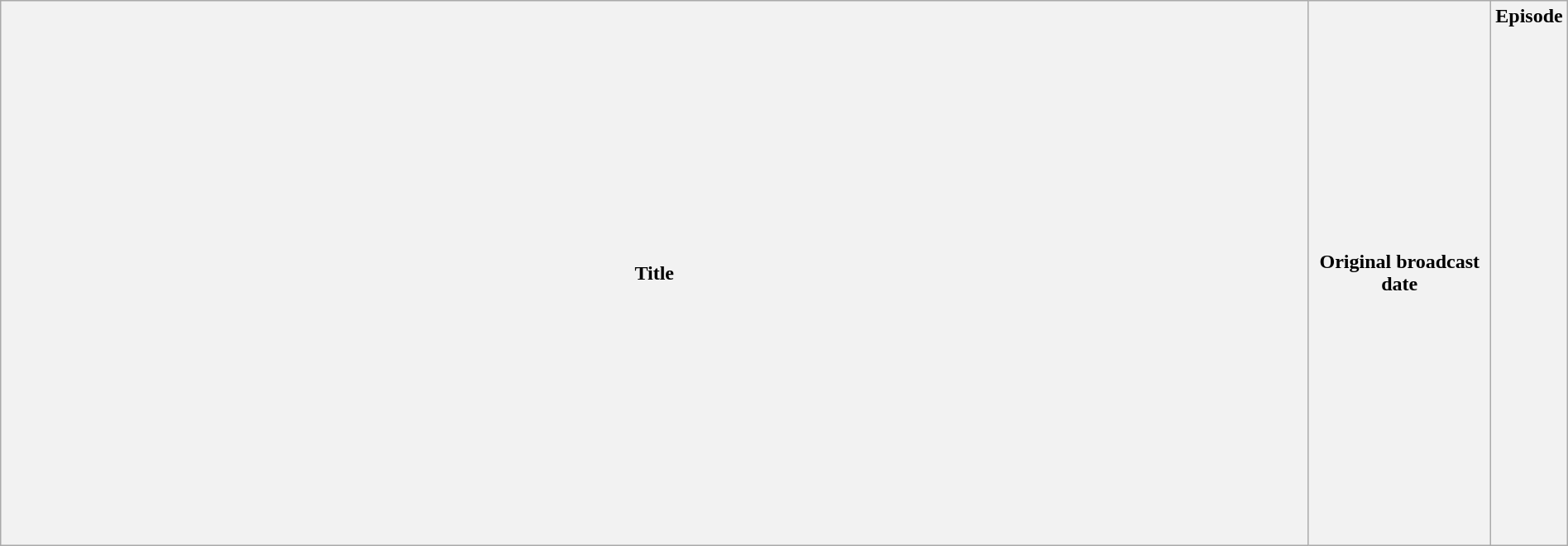<table class="wikitable plainrowheaders" style="width:100%; margin:auto;">
<tr>
<th>Title</th>
<th width="140">Original broadcast date</th>
<th width="40">Episode<br><br><br><br><br><br><br><br><br><br><br><br><br><br><br><br><br><br><br><br><br><br><br><br></th>
</tr>
</table>
